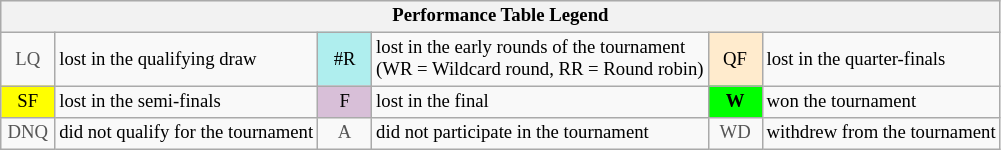<table class="wikitable" style="font-size:78%;">
<tr bgcolor="#efefef">
<th colspan="6">Performance Table Legend</th>
</tr>
<tr>
<td align="center" style="color:#555555;" width="30">LQ</td>
<td>lost in the qualifying draw</td>
<td align="center" style="background:#afeeee;">#R</td>
<td>lost in the early rounds of the tournament<br>(WR = Wildcard round, RR = Round robin)</td>
<td align="center" style="background:#ffebcd;">QF</td>
<td>lost in the quarter-finals</td>
</tr>
<tr>
<td align="center" style="background:yellow;">SF</td>
<td>lost in the semi-finals</td>
<td align="center" style="background:#D8BFD8;">F</td>
<td>lost in the final</td>
<td align="center" style="background:#00ff00;"><strong>W</strong></td>
<td>won the tournament</td>
</tr>
<tr>
<td align="center" style="color:#555555;" width="30">DNQ</td>
<td>did not qualify for the tournament</td>
<td align="center" style="color:#555555;" width="30">A</td>
<td>did not participate in the tournament</td>
<td align="center" style="color:#555555;" width="30">WD</td>
<td>withdrew from the tournament</td>
</tr>
</table>
